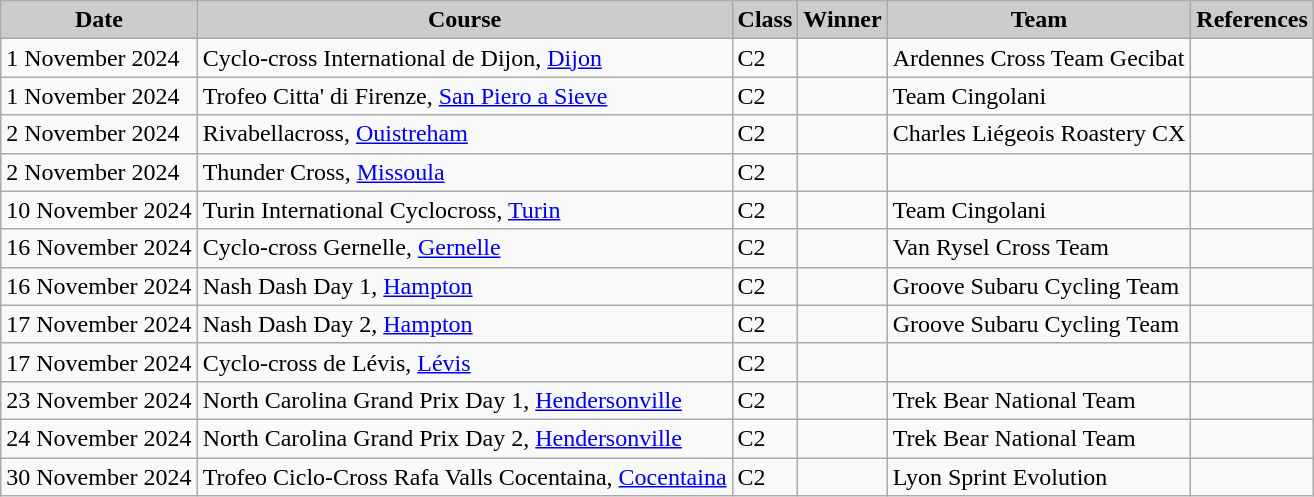<table class="wikitable sortable alternance ">
<tr>
<th scope="col" style="background-color:#CCCCCC;">Date</th>
<th scope="col" style="background-color:#CCCCCC;">Course</th>
<th scope="col" style="background-color:#CCCCCC;">Class</th>
<th scope="col" style="background-color:#CCCCCC;">Winner</th>
<th scope="col" style="background-color:#CCCCCC;">Team</th>
<th scope="col" style="background-color:#CCCCCC;">References</th>
</tr>
<tr>
<td>1 November 2024</td>
<td> Cyclo-cross International de Dijon, <a href='#'>Dijon</a></td>
<td>C2</td>
<td></td>
<td>Ardennes Cross Team Gecibat</td>
<td></td>
</tr>
<tr>
<td>1 November 2024</td>
<td> Trofeo Citta' di Firenze, <a href='#'>San Piero a Sieve</a></td>
<td>C2</td>
<td></td>
<td>Team Cingolani</td>
<td></td>
</tr>
<tr>
<td>2 November 2024</td>
<td> Rivabellacross, <a href='#'>Ouistreham</a></td>
<td>C2</td>
<td></td>
<td>Charles Liégeois Roastery CX</td>
<td></td>
</tr>
<tr>
<td>2 November 2024</td>
<td> Thunder Cross, <a href='#'>Missoula</a></td>
<td>C2</td>
<td></td>
<td></td>
<td></td>
</tr>
<tr>
<td>10 November 2024</td>
<td> Turin International Cyclocross, <a href='#'>Turin</a></td>
<td>C2</td>
<td></td>
<td>Team Cingolani</td>
<td></td>
</tr>
<tr>
<td>16 November 2024</td>
<td> Cyclo-cross Gernelle, <a href='#'>Gernelle</a></td>
<td>C2</td>
<td></td>
<td>Van Rysel Cross Team</td>
<td></td>
</tr>
<tr>
<td>16 November 2024</td>
<td> Nash Dash Day 1, <a href='#'>Hampton</a></td>
<td>C2</td>
<td></td>
<td>Groove Subaru Cycling Team</td>
<td></td>
</tr>
<tr>
<td>17 November 2024</td>
<td> Nash Dash Day 2, <a href='#'>Hampton</a></td>
<td>C2</td>
<td></td>
<td>Groove Subaru Cycling Team</td>
<td></td>
</tr>
<tr>
<td>17 November 2024</td>
<td> Cyclo-cross de Lévis, <a href='#'>Lévis</a></td>
<td>C2</td>
<td></td>
<td></td>
<td></td>
</tr>
<tr>
<td>23 November 2024</td>
<td> North Carolina Grand Prix Day 1, <a href='#'>Hendersonville</a></td>
<td>C2</td>
<td></td>
<td>Trek Bear National Team</td>
<td></td>
</tr>
<tr>
<td>24 November 2024</td>
<td> North Carolina Grand Prix Day 2, <a href='#'>Hendersonville</a></td>
<td>C2</td>
<td></td>
<td>Trek Bear National Team</td>
<td></td>
</tr>
<tr>
<td>30 November 2024</td>
<td> Trofeo Ciclo-Cross Rafa Valls Cocentaina, <a href='#'>Cocentaina</a></td>
<td>C2</td>
<td></td>
<td>Lyon Sprint Evolution</td>
<td></td>
</tr>
</table>
